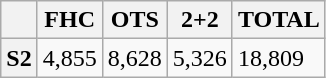<table class="wikitable plainrowheaders">
<tr>
<th></th>
<th>FHC</th>
<th>OTS</th>
<th>2+2</th>
<th>TOTAL</th>
</tr>
<tr>
<th scope="row">S2</th>
<td>4,855</td>
<td>8,628</td>
<td>5,326</td>
<td>18,809</td>
</tr>
</table>
